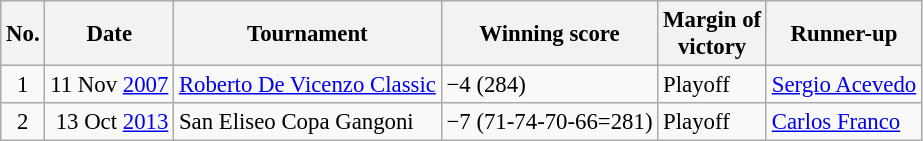<table class="wikitable" style="font-size:95%;">
<tr>
<th>No.</th>
<th>Date</th>
<th>Tournament</th>
<th>Winning score</th>
<th>Margin of<br>victory</th>
<th>Runner-up</th>
</tr>
<tr>
<td align=center>1</td>
<td align=right>11 Nov <a href='#'>2007</a></td>
<td><a href='#'>Roberto De Vicenzo Classic</a></td>
<td>−4 (284)</td>
<td>Playoff</td>
<td> <a href='#'>Sergio Acevedo</a></td>
</tr>
<tr>
<td align=center>2</td>
<td align=right>13 Oct <a href='#'>2013</a></td>
<td>San Eliseo Copa Gangoni</td>
<td>−7 (71-74-70-66=281)</td>
<td>Playoff</td>
<td> <a href='#'>Carlos Franco</a></td>
</tr>
</table>
